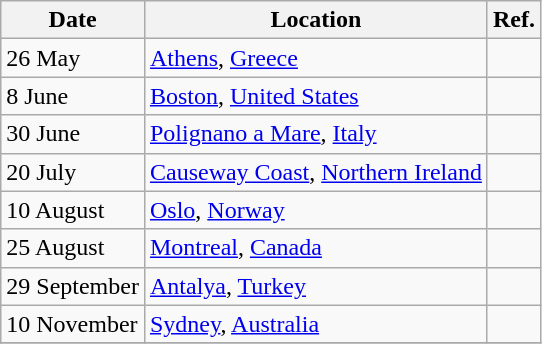<table class="wikitable">
<tr>
<th>Date</th>
<th>Location</th>
<th>Ref.</th>
</tr>
<tr>
<td>26 May</td>
<td> <a href='#'>Athens</a>, <a href='#'>Greece</a></td>
<td></td>
</tr>
<tr>
<td>8 June</td>
<td> <a href='#'>Boston</a>, <a href='#'>United States</a></td>
<td></td>
</tr>
<tr>
<td>30 June</td>
<td> <a href='#'>Polignano a Mare</a>, <a href='#'>Italy</a></td>
<td></td>
</tr>
<tr>
<td>20 July</td>
<td> <a href='#'>Causeway Coast</a>, <a href='#'>Northern Ireland</a></td>
<td></td>
</tr>
<tr>
<td>10 August</td>
<td> <a href='#'>Oslo</a>, <a href='#'>Norway</a></td>
<td></td>
</tr>
<tr>
<td>25 August</td>
<td> <a href='#'>Montreal</a>, <a href='#'>Canada</a></td>
<td></td>
</tr>
<tr>
<td>29 September</td>
<td> <a href='#'>Antalya</a>, <a href='#'>Turkey</a></td>
<td></td>
</tr>
<tr>
<td>10 November</td>
<td> <a href='#'>Sydney</a>, <a href='#'>Australia</a></td>
<td></td>
</tr>
<tr>
</tr>
</table>
